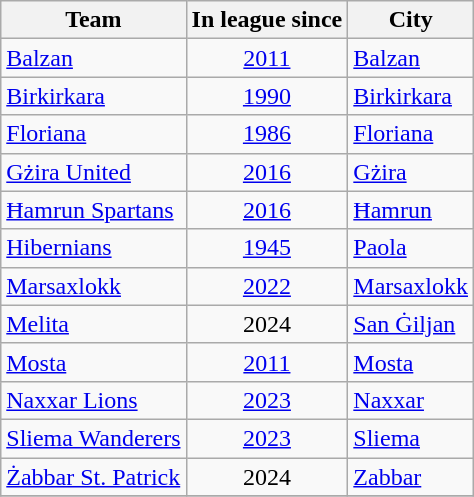<table class="wikitable sortable">
<tr>
<th>Team</th>
<th>In league since</th>
<th>City</th>
</tr>
<tr>
<td><a href='#'>Balzan</a></td>
<td align="center"><a href='#'>2011</a></td>
<td><a href='#'>Balzan</a></td>
</tr>
<tr>
<td><a href='#'>Birkirkara</a></td>
<td align="center"><a href='#'>1990</a></td>
<td><a href='#'>Birkirkara</a></td>
</tr>
<tr>
<td><a href='#'>Floriana</a></td>
<td align="center"><a href='#'>1986</a></td>
<td><a href='#'>Floriana</a></td>
</tr>
<tr>
<td><a href='#'>Gżira United</a></td>
<td align="center"><a href='#'>2016</a></td>
<td><a href='#'>Gżira</a></td>
</tr>
<tr>
<td><a href='#'>Ħamrun Spartans</a></td>
<td align="center"><a href='#'>2016</a></td>
<td><a href='#'>Ħamrun</a></td>
</tr>
<tr>
<td><a href='#'>Hibernians</a></td>
<td align="center"><a href='#'>1945</a></td>
<td><a href='#'>Paola</a></td>
</tr>
<tr>
<td><a href='#'>Marsaxlokk</a></td>
<td align="center"><a href='#'>2022</a></td>
<td><a href='#'>Marsaxlokk</a></td>
</tr>
<tr>
<td><a href='#'>Melita</a></td>
<td align="center">2024</td>
<td><a href='#'>San Ġiljan</a></td>
</tr>
<tr>
<td><a href='#'>Mosta</a></td>
<td align="center"><a href='#'>2011</a></td>
<td><a href='#'>Mosta</a></td>
</tr>
<tr>
<td><a href='#'>Naxxar Lions</a></td>
<td align="center"><a href='#'>2023</a></td>
<td><a href='#'>Naxxar</a></td>
</tr>
<tr>
<td><a href='#'>Sliema Wanderers</a></td>
<td align="center"><a href='#'>2023</a></td>
<td><a href='#'>Sliema</a></td>
</tr>
<tr>
<td><a href='#'>Żabbar St. Patrick</a></td>
<td align="center">2024</td>
<td><a href='#'>Zabbar</a></td>
</tr>
<tr>
</tr>
</table>
